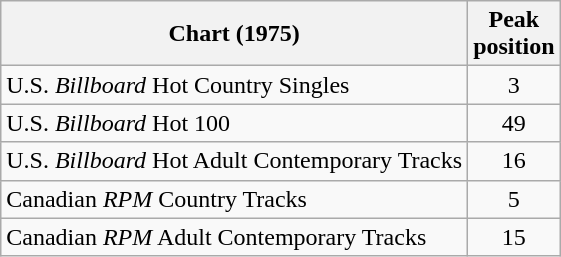<table class="wikitable sortable">
<tr>
<th align="left">Chart (1975)</th>
<th align="center">Peak<br>position</th>
</tr>
<tr>
<td align="left">U.S. <em>Billboard</em> Hot Country Singles</td>
<td align="center">3</td>
</tr>
<tr>
<td align="left">U.S. <em>Billboard</em> Hot 100</td>
<td align="center">49</td>
</tr>
<tr>
<td align="left">U.S. <em>Billboard</em> Hot Adult Contemporary Tracks</td>
<td align="center">16</td>
</tr>
<tr>
<td align="left">Canadian <em>RPM</em> Country Tracks</td>
<td align="center">5</td>
</tr>
<tr>
<td align="left">Canadian <em>RPM</em> Adult Contemporary Tracks</td>
<td align="center">15</td>
</tr>
</table>
